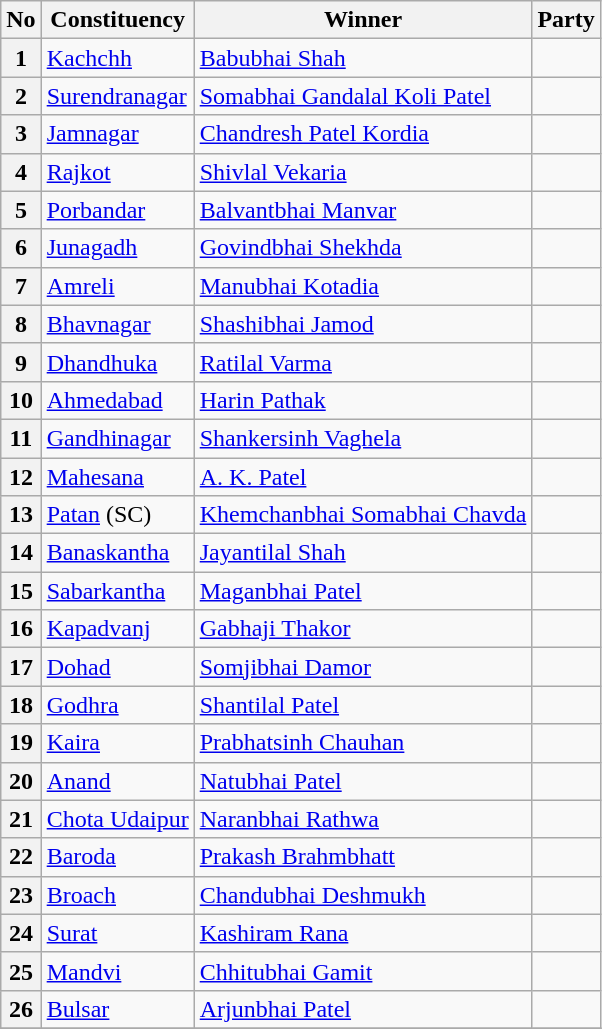<table class="wikitable sortable">
<tr>
<th>No</th>
<th>Constituency</th>
<th>Winner</th>
<th colspan="2">Party</th>
</tr>
<tr>
<th>1</th>
<td><a href='#'>Kachchh</a></td>
<td><a href='#'>Babubhai Shah</a></td>
<td></td>
</tr>
<tr>
<th>2</th>
<td><a href='#'>Surendranagar</a></td>
<td><a href='#'>Somabhai Gandalal Koli Patel</a></td>
<td></td>
</tr>
<tr>
<th>3</th>
<td><a href='#'>Jamnagar</a></td>
<td><a href='#'>Chandresh Patel Kordia</a></td>
<td></td>
</tr>
<tr>
<th>4</th>
<td><a href='#'>Rajkot</a></td>
<td><a href='#'>Shivlal Vekaria</a></td>
<td></td>
</tr>
<tr>
<th>5</th>
<td><a href='#'>Porbandar</a></td>
<td><a href='#'>Balvantbhai Manvar</a></td>
<td></td>
</tr>
<tr>
<th>6</th>
<td><a href='#'>Junagadh</a></td>
<td><a href='#'>Govindbhai Shekhda</a></td>
<td></td>
</tr>
<tr>
<th>7</th>
<td><a href='#'>Amreli</a></td>
<td><a href='#'>Manubhai Kotadia</a></td>
<td></td>
</tr>
<tr>
<th>8</th>
<td><a href='#'>Bhavnagar</a></td>
<td><a href='#'>Shashibhai Jamod</a></td>
<td></td>
</tr>
<tr>
<th>9</th>
<td><a href='#'>Dhandhuka</a></td>
<td><a href='#'>Ratilal Varma</a></td>
<td></td>
</tr>
<tr>
<th>10</th>
<td><a href='#'>Ahmedabad</a></td>
<td><a href='#'>Harin Pathak</a></td>
<td></td>
</tr>
<tr>
<th>11</th>
<td><a href='#'>Gandhinagar</a></td>
<td><a href='#'>Shankersinh Vaghela</a></td>
<td></td>
</tr>
<tr>
<th>12</th>
<td><a href='#'>Mahesana</a></td>
<td><a href='#'>A. K. Patel</a></td>
<td></td>
</tr>
<tr>
<th>13</th>
<td><a href='#'>Patan</a> (SC)</td>
<td><a href='#'>Khemchanbhai Somabhai Chavda</a></td>
<td></td>
</tr>
<tr>
<th>14</th>
<td><a href='#'>Banaskantha</a></td>
<td><a href='#'>Jayantilal Shah</a></td>
<td></td>
</tr>
<tr>
<th>15</th>
<td><a href='#'>Sabarkantha</a></td>
<td><a href='#'>Maganbhai Patel</a></td>
<td></td>
</tr>
<tr>
<th>16</th>
<td><a href='#'>Kapadvanj</a></td>
<td><a href='#'>Gabhaji Thakor</a></td>
<td></td>
</tr>
<tr>
<th>17</th>
<td><a href='#'>Dohad</a></td>
<td><a href='#'>Somjibhai Damor</a></td>
<td></td>
</tr>
<tr>
<th>18</th>
<td><a href='#'>Godhra</a></td>
<td><a href='#'>Shantilal Patel</a></td>
<td></td>
</tr>
<tr>
<th>19</th>
<td><a href='#'>Kaira</a></td>
<td><a href='#'>Prabhatsinh Chauhan</a></td>
<td></td>
</tr>
<tr>
<th>20</th>
<td><a href='#'>Anand</a></td>
<td><a href='#'>Natubhai Patel</a></td>
<td></td>
</tr>
<tr>
<th>21</th>
<td><a href='#'>Chota Udaipur</a></td>
<td><a href='#'>Naranbhai Rathwa</a></td>
<td></td>
</tr>
<tr>
<th>22</th>
<td><a href='#'>Baroda</a></td>
<td><a href='#'>Prakash Brahmbhatt</a></td>
<td></td>
</tr>
<tr>
<th>23</th>
<td><a href='#'>Broach</a></td>
<td><a href='#'>Chandubhai Deshmukh</a></td>
<td></td>
</tr>
<tr>
<th>24</th>
<td><a href='#'>Surat</a></td>
<td><a href='#'>Kashiram Rana</a></td>
<td></td>
</tr>
<tr>
<th>25</th>
<td><a href='#'>Mandvi</a></td>
<td><a href='#'>Chhitubhai Gamit</a></td>
<td></td>
</tr>
<tr>
<th>26</th>
<td><a href='#'>Bulsar</a></td>
<td><a href='#'>Arjunbhai Patel</a></td>
<td></td>
</tr>
<tr>
</tr>
</table>
